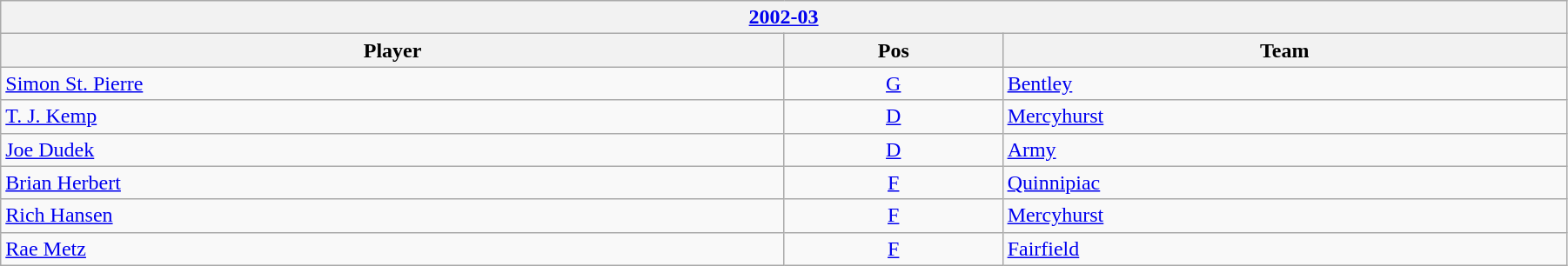<table class="wikitable" width=95%>
<tr>
<th colspan=3><a href='#'>2002-03</a></th>
</tr>
<tr>
<th>Player</th>
<th>Pos</th>
<th>Team</th>
</tr>
<tr>
<td><a href='#'>Simon St. Pierre</a></td>
<td style="text-align:center;"><a href='#'>G</a></td>
<td><a href='#'>Bentley</a></td>
</tr>
<tr>
<td><a href='#'>T. J. Kemp</a></td>
<td style="text-align:center;"><a href='#'>D</a></td>
<td><a href='#'>Mercyhurst</a></td>
</tr>
<tr>
<td><a href='#'>Joe Dudek</a></td>
<td style="text-align:center;"><a href='#'>D</a></td>
<td><a href='#'>Army</a></td>
</tr>
<tr>
<td><a href='#'>Brian Herbert</a></td>
<td style="text-align:center;"><a href='#'>F</a></td>
<td><a href='#'>Quinnipiac</a></td>
</tr>
<tr>
<td><a href='#'>Rich Hansen</a></td>
<td style="text-align:center;"><a href='#'>F</a></td>
<td><a href='#'>Mercyhurst</a></td>
</tr>
<tr>
<td><a href='#'>Rae Metz</a></td>
<td style="text-align:center;"><a href='#'>F</a></td>
<td><a href='#'>Fairfield</a></td>
</tr>
</table>
